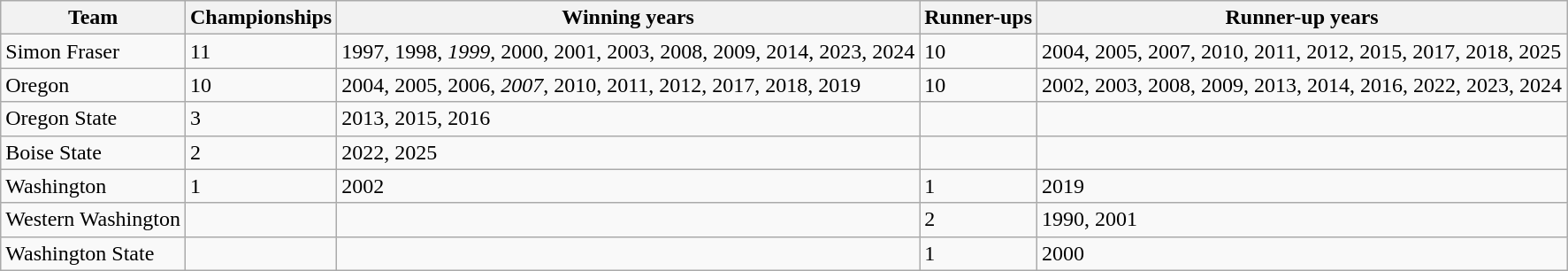<table class="wikitable sortable">
<tr>
<th>Team</th>
<th>Championships</th>
<th>Winning years</th>
<th>Runner-ups</th>
<th>Runner-up years</th>
</tr>
<tr>
<td>Simon Fraser</td>
<td>11</td>
<td>1997, 1998, <em>1999</em>, 2000, 2001, 2003, 2008, 2009, 2014, 2023, 2024</td>
<td>10</td>
<td>2004, 2005, 2007, 2010, 2011, 2012, 2015, 2017, 2018, 2025</td>
</tr>
<tr>
<td>Oregon</td>
<td>10</td>
<td>2004, 2005, 2006, <em>2007</em>, 2010, 2011, 2012, 2017, 2018, 2019</td>
<td>10</td>
<td>2002, 2003, 2008, 2009, 2013, 2014, 2016, 2022, 2023, 2024</td>
</tr>
<tr>
<td>Oregon State</td>
<td>3</td>
<td>2013, 2015, 2016</td>
<td></td>
<td></td>
</tr>
<tr>
<td>Boise State</td>
<td>2</td>
<td>2022, 2025</td>
<td></td>
<td></td>
</tr>
<tr>
<td>Washington</td>
<td>1</td>
<td>2002</td>
<td>1</td>
<td>2019</td>
</tr>
<tr>
<td>Western Washington</td>
<td></td>
<td></td>
<td>2</td>
<td>1990, 2001</td>
</tr>
<tr>
<td>Washington State</td>
<td></td>
<td></td>
<td>1</td>
<td>2000</td>
</tr>
</table>
